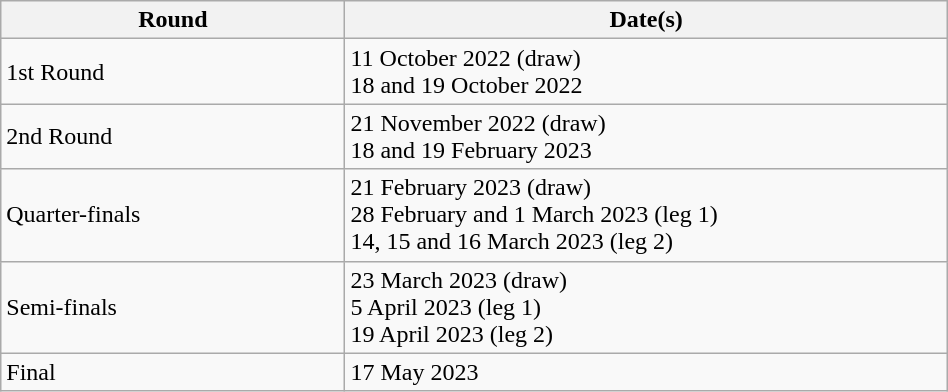<table class="wikitable" style="width:50%; text-align:center;">
<tr>
<th style="width:20%">Round</th>
<th style="width:35%">Date(s)</th>
</tr>
<tr>
<td style="text-align:left;">1st Round</td>
<td style="text-align:left;">11 October 2022 (draw) <br> 18 and 19 October 2022</td>
</tr>
<tr>
<td style="text-align:left;">2nd Round</td>
<td style="text-align:left;">21 November 2022 (draw) <br> 18 and 19 February 2023</td>
</tr>
<tr>
<td style="text-align:left;">Quarter-finals</td>
<td style="text-align:left;">21 February 2023 (draw) <br> 28 February and 1 March 2023 (leg 1) <br> 14, 15 and 16 March 2023 (leg 2)</td>
</tr>
<tr>
<td style="text-align:left;">Semi-finals</td>
<td style="text-align:left;">23 March 2023 (draw) <br> 5 April 2023 (leg 1) <br> 19 April 2023 (leg 2)</td>
</tr>
<tr>
<td style="text-align:left;">Final</td>
<td style="text-align:left;">17 May 2023</td>
</tr>
</table>
